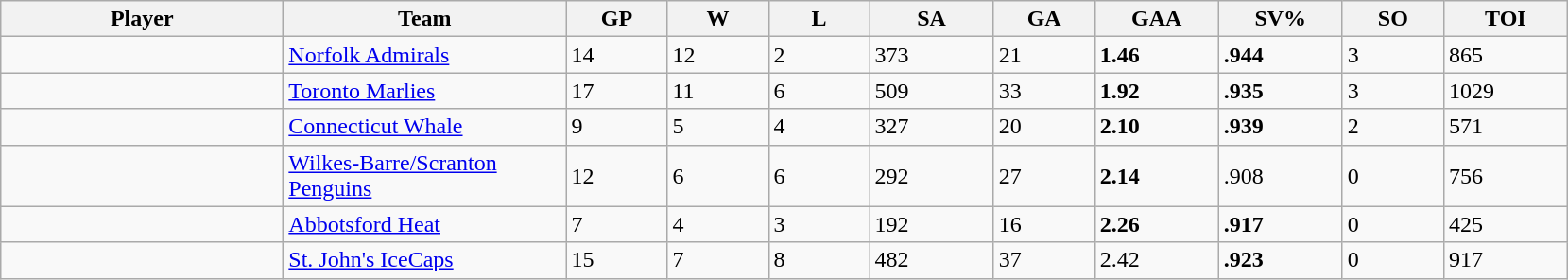<table class="wikitable sortable">
<tr>
<th style="width:12em">Player</th>
<th style="width:12em">Team</th>
<th style="width:4em">GP</th>
<th style="width:4em">W</th>
<th style="width:4em">L</th>
<th style="width:5em">SA</th>
<th style="width:4em">GA</th>
<th style="width:5em">GAA</th>
<th style="width:5em">SV%</th>
<th style="width:4em">SO</th>
<th style="width:5em">TOI</th>
</tr>
<tr>
<td></td>
<td><a href='#'>Norfolk Admirals</a></td>
<td>14</td>
<td>12</td>
<td>2</td>
<td>373</td>
<td>21</td>
<td><strong>1.46</strong></td>
<td><strong>.944</strong></td>
<td>3</td>
<td>865</td>
</tr>
<tr>
<td></td>
<td><a href='#'>Toronto Marlies</a></td>
<td>17</td>
<td>11</td>
<td>6</td>
<td>509</td>
<td>33</td>
<td><strong>1.92</strong></td>
<td><strong>.935</strong></td>
<td>3</td>
<td>1029</td>
</tr>
<tr>
<td></td>
<td><a href='#'>Connecticut Whale</a></td>
<td>9</td>
<td>5</td>
<td>4</td>
<td>327</td>
<td>20</td>
<td><strong>2.10</strong></td>
<td><strong>.939</strong></td>
<td>2</td>
<td>571</td>
</tr>
<tr>
<td></td>
<td><a href='#'>Wilkes-Barre/Scranton Penguins</a></td>
<td>12</td>
<td>6</td>
<td>6</td>
<td>292</td>
<td>27</td>
<td><strong>2.14</strong></td>
<td>.908</td>
<td>0</td>
<td>756</td>
</tr>
<tr>
<td></td>
<td><a href='#'>Abbotsford Heat</a></td>
<td>7</td>
<td>4</td>
<td>3</td>
<td>192</td>
<td>16</td>
<td><strong>2.26</strong></td>
<td><strong>.917</strong></td>
<td>0</td>
<td>425</td>
</tr>
<tr>
<td></td>
<td><a href='#'>St. John's IceCaps</a></td>
<td>15</td>
<td>7</td>
<td>8</td>
<td>482</td>
<td>37</td>
<td>2.42</td>
<td><strong>.923</strong></td>
<td>0</td>
<td>917</td>
</tr>
</table>
